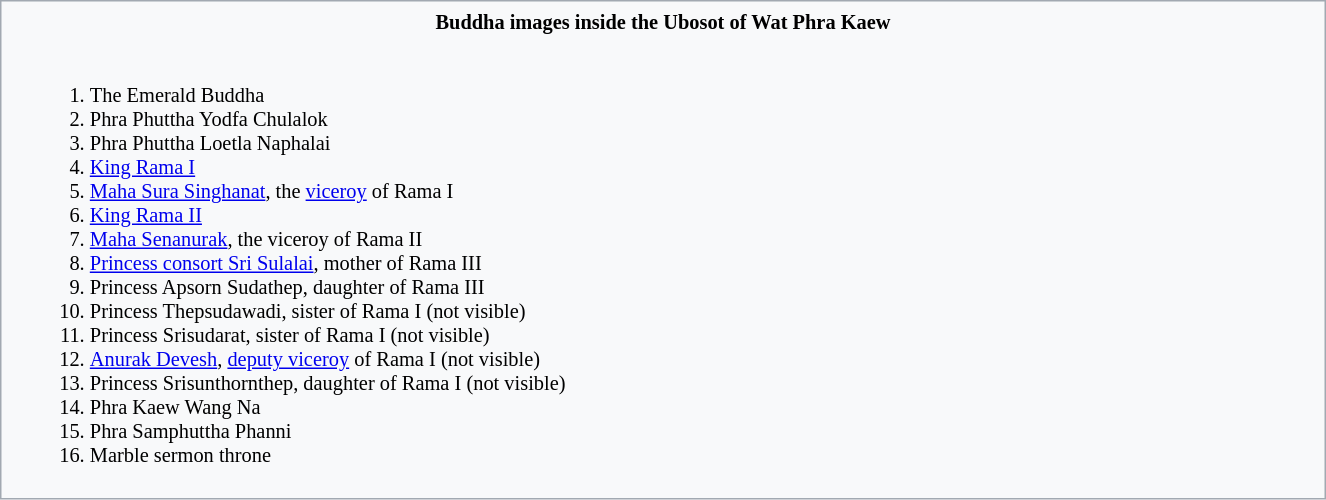<table style="width:70%; margin: 1em auto 1em auto;border: 1px solid #a2a9b1;background-color:#f8f9fa;padding:0.2em;font-size:85%;">
<tr>
<th colspan="3">Buddha images inside the Ubosot of Wat Phra Kaew</th>
</tr>
<tr style="vertical-align:top;">
<td rowspan="2"></td>
<td rowspan="2"></td>
<td><br><ol><li>The Emerald Buddha</li><li>Phra Phuttha Yodfa Chulalok</li><li>Phra Phuttha Loetla Naphalai</li><li><a href='#'>King Rama I</a></li><li><a href='#'>Maha Sura Singhanat</a>, the <a href='#'>viceroy</a> of Rama I</li><li><a href='#'>King Rama II</a></li><li><a href='#'>Maha Senanurak</a>, the viceroy of Rama II</li><li><a href='#'>Princess consort Sri Sulalai</a>, mother of Rama III</li><li>Princess Apsorn Sudathep, daughter of Rama III</li><li>Princess Thepsudawadi, sister of Rama I (not visible)</li><li>Princess Srisudarat, sister of Rama I (not visible)</li><li><a href='#'>Anurak Devesh</a>, <a href='#'>deputy viceroy</a> of Rama I (not visible)</li><li>Princess Srisunthornthep, daughter of Rama I (not visible)</li><li>Phra Kaew Wang Na</li><li>Phra Samphuttha Phanni</li><li>Marble sermon throne</li></ol></td>
</tr>
</table>
